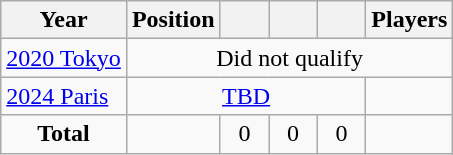<table class="wikitable" style="text-align: center;">
<tr>
<th>Year</th>
<th>Position</th>
<th width=25px></th>
<th width=25px></th>
<th width=25px></th>
<th>Players</th>
</tr>
<tr>
<td style="text-align: left;"> <a href='#'>2020 Tokyo</a></td>
<td colspan=5>Did not qualify</td>
</tr>
<tr>
<td style="text-align: left;"> <a href='#'>2024 Paris</a></td>
<td colspan=4><a href='#'>TBD</a></td>
<td></td>
</tr>
<tr>
<td><strong>Total</strong></td>
<td></td>
<td>0</td>
<td>0</td>
<td>0</td>
<td></td>
</tr>
</table>
